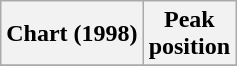<table class="wikitable sortable plainrowheaders" style="text-align:center">
<tr>
<th scope="col">Chart (1998)</th>
<th scope="col">Peak<br>position</th>
</tr>
<tr>
</tr>
</table>
